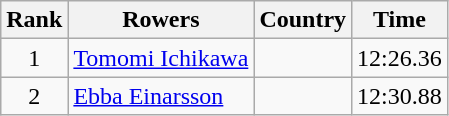<table class="wikitable" style="text-align:center">
<tr>
<th>Rank</th>
<th>Rowers</th>
<th>Country</th>
<th>Time</th>
</tr>
<tr>
<td>1</td>
<td align="left"><a href='#'>Tomomi Ichikawa</a></td>
<td align="left"></td>
<td>12:26.36</td>
</tr>
<tr>
<td>2</td>
<td align="left"><a href='#'>Ebba Einarsson</a></td>
<td align="left"></td>
<td>12:30.88</td>
</tr>
</table>
